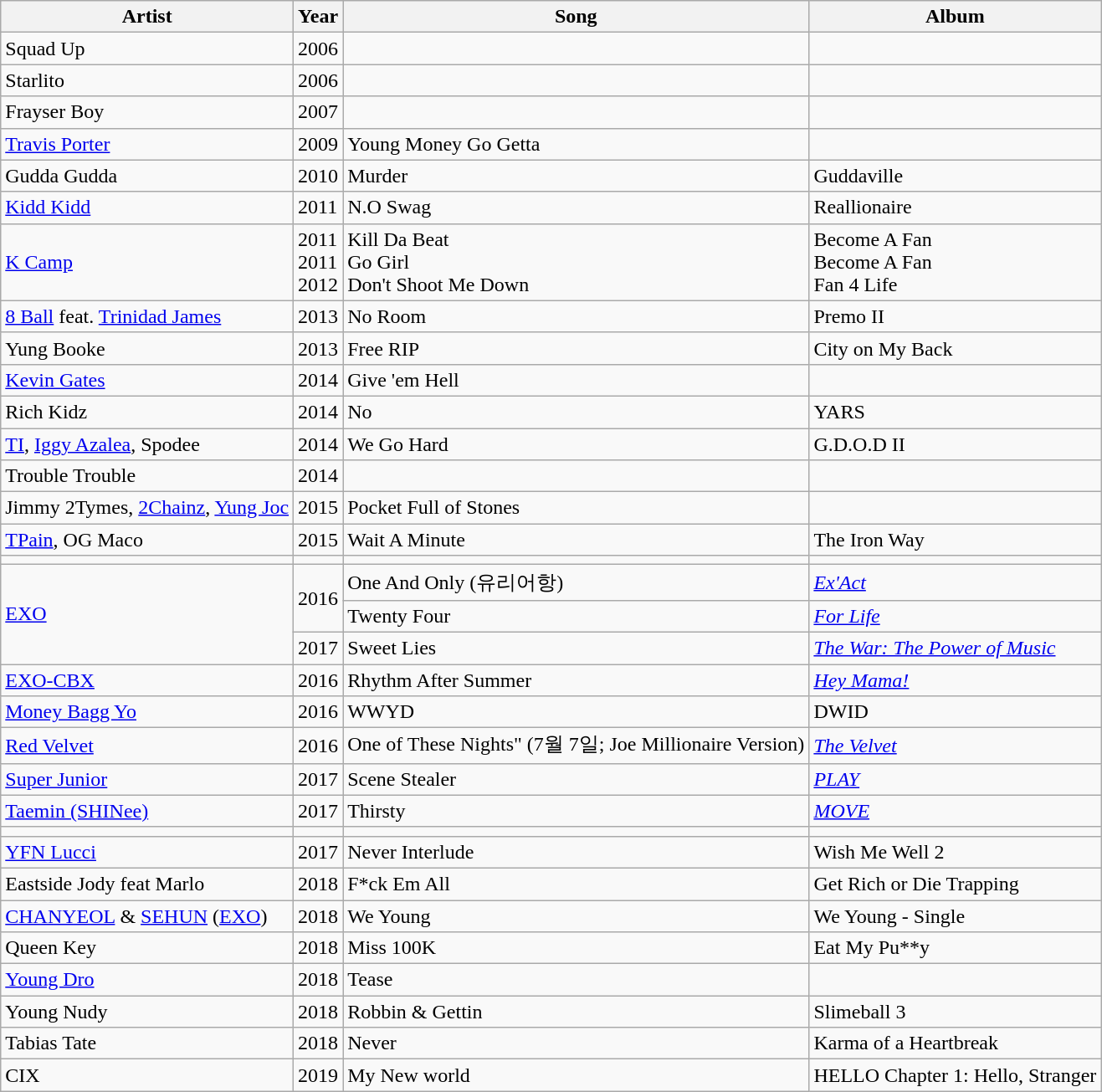<table class="wikitable">
<tr>
<th>Artist</th>
<th>Year</th>
<th>Song</th>
<th>Album</th>
</tr>
<tr>
<td>Squad Up</td>
<td>2006</td>
<td></td>
<td></td>
</tr>
<tr>
<td>Starlito</td>
<td>2006</td>
<td></td>
<td></td>
</tr>
<tr>
<td>Frayser Boy</td>
<td>2007</td>
<td></td>
<td></td>
</tr>
<tr>
<td><a href='#'>Travis Porter</a></td>
<td>2009</td>
<td>Young Money Go Getta</td>
<td></td>
</tr>
<tr>
<td>Gudda Gudda</td>
<td>2010</td>
<td>Murder</td>
<td>Guddaville</td>
</tr>
<tr>
<td><a href='#'>Kidd Kidd</a></td>
<td>2011</td>
<td>N.O Swag</td>
<td>Reallionaire</td>
</tr>
<tr>
<td><a href='#'>K Camp</a></td>
<td>2011<br>2011<br>2012</td>
<td>Kill Da Beat<br>Go Girl<br>Don't Shoot Me Down</td>
<td>Become A Fan<br>Become A Fan<br>Fan 4 Life</td>
</tr>
<tr>
<td><a href='#'>8 Ball</a> feat. <a href='#'>Trinidad James</a></td>
<td>2013</td>
<td>No Room</td>
<td>Premo II</td>
</tr>
<tr>
<td>Yung Booke</td>
<td>2013</td>
<td>Free RIP</td>
<td>City on My Back</td>
</tr>
<tr>
<td><a href='#'>Kevin Gates</a></td>
<td>2014</td>
<td>Give 'em Hell</td>
<td></td>
</tr>
<tr>
<td>Rich Kidz</td>
<td>2014</td>
<td>No</td>
<td>YARS</td>
</tr>
<tr>
<td><a href='#'>TI</a>, <a href='#'>Iggy Azalea</a>, Spodee</td>
<td>2014</td>
<td>We Go Hard</td>
<td>G.D.O.D II</td>
</tr>
<tr>
<td>Trouble Trouble</td>
<td>2014</td>
<td></td>
<td></td>
</tr>
<tr>
<td>Jimmy 2Tymes, <a href='#'>2Chainz</a>, <a href='#'>Yung Joc</a></td>
<td>2015</td>
<td>Pocket Full of Stones</td>
<td></td>
</tr>
<tr>
<td><a href='#'>TPain</a>, OG Maco</td>
<td>2015</td>
<td>Wait A Minute</td>
<td>The Iron Way</td>
</tr>
<tr>
<td></td>
<td></td>
<td></td>
<td></td>
</tr>
<tr>
<td rowspan="3"><a href='#'>EXO</a></td>
<td rowspan="2">2016</td>
<td>One And Only  (유리어항)</td>
<td><em><a href='#'>Ex'Act</a></em></td>
</tr>
<tr>
<td>Twenty Four</td>
<td><em><a href='#'>For Life</a></em></td>
</tr>
<tr>
<td>2017</td>
<td>Sweet Lies</td>
<td><a href='#'><em>The War: The Power of Music</em></a></td>
</tr>
<tr>
<td><a href='#'>EXO-CBX</a></td>
<td>2016</td>
<td>Rhythm After Summer</td>
<td><em><a href='#'>Hey Mama!</a></em></td>
</tr>
<tr>
<td><a href='#'>Money Bagg Yo</a></td>
<td>2016</td>
<td>WWYD</td>
<td>DWID</td>
</tr>
<tr>
<td><a href='#'>Red Velvet</a></td>
<td>2016</td>
<td>One of These Nights" (7월 7일; Joe Millionaire Version)</td>
<td><em><a href='#'>The Velvet</a></em></td>
</tr>
<tr>
<td><a href='#'>Super Junior</a></td>
<td>2017</td>
<td>Scene Stealer</td>
<td><em><a href='#'>PLAY</a></em></td>
</tr>
<tr>
<td><a href='#'>Taemin (SHINee)</a></td>
<td>2017</td>
<td>Thirsty</td>
<td><em><a href='#'>MOVE</a></em></td>
</tr>
<tr>
<td></td>
<td></td>
<td></td>
<td></td>
</tr>
<tr>
<td><a href='#'>YFN Lucci</a></td>
<td>2017</td>
<td>Never Interlude</td>
<td>Wish Me Well 2</td>
</tr>
<tr>
<td>Eastside Jody feat Marlo</td>
<td>2018</td>
<td>F*ck Em All</td>
<td>Get Rich or Die Trapping</td>
</tr>
<tr>
<td><a href='#'>CHANYEOL</a> & <a href='#'>SEHUN</a> (<a href='#'>EXO</a>)</td>
<td>2018</td>
<td>We Young</td>
<td>We Young - Single</td>
</tr>
<tr>
<td>Queen Key</td>
<td>2018</td>
<td>Miss 100K</td>
<td>Eat My Pu**y</td>
</tr>
<tr>
<td><a href='#'>Young Dro</a></td>
<td>2018</td>
<td>Tease</td>
<td></td>
</tr>
<tr>
<td>Young Nudy</td>
<td>2018</td>
<td>Robbin & Gettin</td>
<td>Slimeball 3</td>
</tr>
<tr>
<td>Tabias Tate</td>
<td>2018</td>
<td>Never</td>
<td>Karma of a Heartbreak</td>
</tr>
<tr>
<td>CIX</td>
<td>2019</td>
<td>My New world</td>
<td>HELLO Chapter 1: Hello, Stranger</td>
</tr>
</table>
